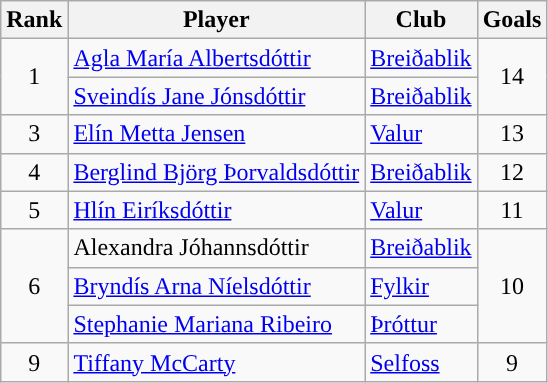<table class="wikitable" style="text-align:center">
<tr>
<th>Rank</th>
<th>Player</th>
<th>Club</th>
<th>Goals</th>
</tr>
<tr>
<td rowspan=2>1</td>
<td align="left"> <a href='#'>Agla María Albertsdóttir</a></td>
<td align="left"><a href='#'>Breiðablik</a></td>
<td rowspan=2>14</td>
</tr>
<tr>
<td align="left"> <a href='#'>Sveindís Jane Jónsdóttir</a></td>
<td align="left"><a href='#'>Breiðablik</a></td>
</tr>
<tr>
<td>3</td>
<td align="left"> <a href='#'>Elín Metta Jensen</a></td>
<td align="left"><a href='#'>Valur</a></td>
<td>13</td>
</tr>
<tr>
<td>4</td>
<td align="left"> <a href='#'>Berglind Björg Þorvaldsdóttir</a></td>
<td align="left"><a href='#'>Breiðablik</a></td>
<td>12</td>
</tr>
<tr>
<td>5</td>
<td align="left"> <a href='#'>Hlín Eiríksdóttir</a></td>
<td align="left"><a href='#'>Valur</a></td>
<td>11</td>
</tr>
<tr>
<td rowspan=3>6</td>
<td align="left"> Alexandra Jóhannsdóttir</td>
<td align="left"><a href='#'>Breiðablik</a></td>
<td rowspan=3>10</td>
</tr>
<tr>
<td align="left"> <a href='#'>Bryndís Arna Níelsdóttir</a></td>
<td align="left"><a href='#'>Fylkir</a></td>
</tr>
<tr>
<td align="left"> <a href='#'>Stephanie Mariana Ribeiro</a></td>
<td align="left"><a href='#'>Þróttur</a></td>
</tr>
<tr>
<td>9</td>
<td align="left"> <a href='#'>Tiffany McCarty</a></td>
<td align="left"><a href='#'>Selfoss</a></td>
<td>9</td>
</tr>
</table>
